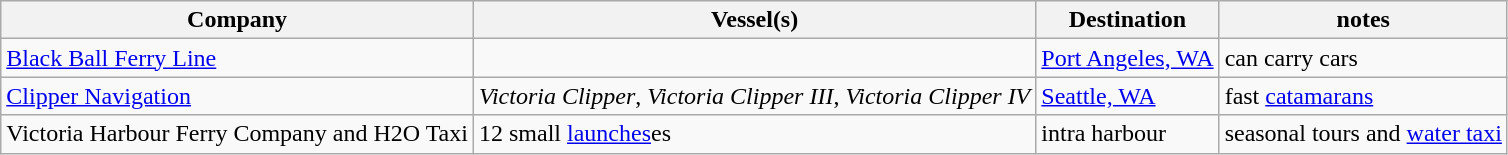<table border="1" class="wikitable sortable">
<tr>
<th>Company</th>
<th>Vessel(s)</th>
<th>Destination</th>
<th>notes</th>
</tr>
<tr>
<td><a href='#'>Black Ball Ferry Line</a></td>
<td></td>
<td><a href='#'>Port Angeles, WA</a></td>
<td>can carry cars</td>
</tr>
<tr>
<td><a href='#'>Clipper Navigation</a></td>
<td><em>Victoria Clipper</em>, <em>Victoria Clipper III</em>, <em>Victoria Clipper IV</em></td>
<td><a href='#'>Seattle, WA</a></td>
<td>fast <a href='#'>catamarans</a></td>
</tr>
<tr>
<td>Victoria Harbour Ferry Company and H2O Taxi</td>
<td>12 small <a href='#'>launches</a>es</td>
<td>intra harbour</td>
<td>seasonal tours and <a href='#'>water taxi</a></td>
</tr>
</table>
